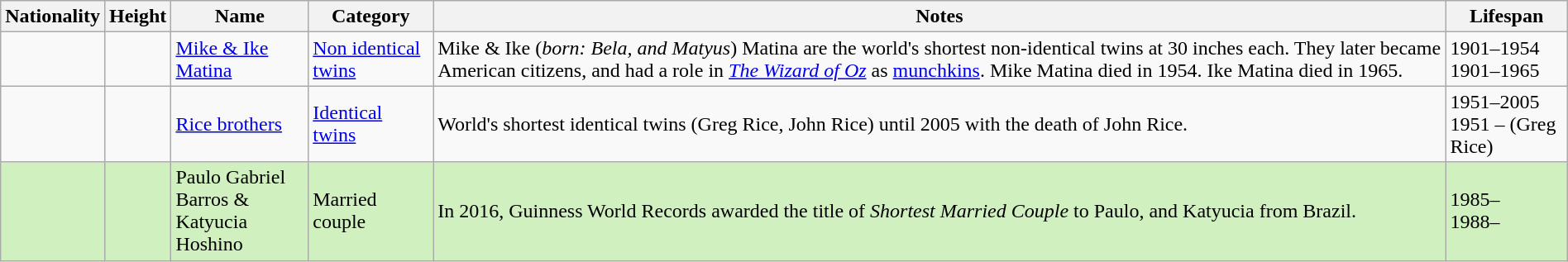<table class="wikitable sortable" style="width:100%">
<tr>
<th>Nationality</th>
<th>Height</th>
<th>Name</th>
<th>Category</th>
<th>Notes</th>
<th>Lifespan</th>
</tr>
<tr>
<td></td>
<td></td>
<td><a href='#'>Mike & Ike Matina</a></td>
<td><a href='#'>Non identical twins</a></td>
<td>Mike & Ike (<em>born: Bela, and Matyus</em>) Matina are the world's shortest non-identical twins at 30 inches each. They later became American citizens, and had a role in <em><a href='#'>The Wizard of Oz</a></em> as <a href='#'>munchkins</a>. Mike Matina died in 1954. Ike Matina died in 1965.</td>
<td>1901–1954  <br> 1901–1965</td>
</tr>
<tr>
<td></td>
<td></td>
<td><a href='#'>Rice brothers</a></td>
<td><a href='#'>Identical twins</a></td>
<td>World's shortest identical twins (Greg Rice, John Rice) until 2005 with the death of John Rice.</td>
<td>1951–2005  <br> 1951  – (Greg Rice)</td>
</tr>
<tr style="background:#d0f0c0;">
<td></td>
<td><br></td>
<td>Paulo Gabriel Barros &<br> Katyucia Hoshino</td>
<td>Married couple</td>
<td>In 2016, Guinness World Records awarded the title of <em>Shortest Married Couple</em> to Paulo, and Katyucia from Brazil.</td>
<td>1985– <br> 1988–</td>
</tr>
</table>
